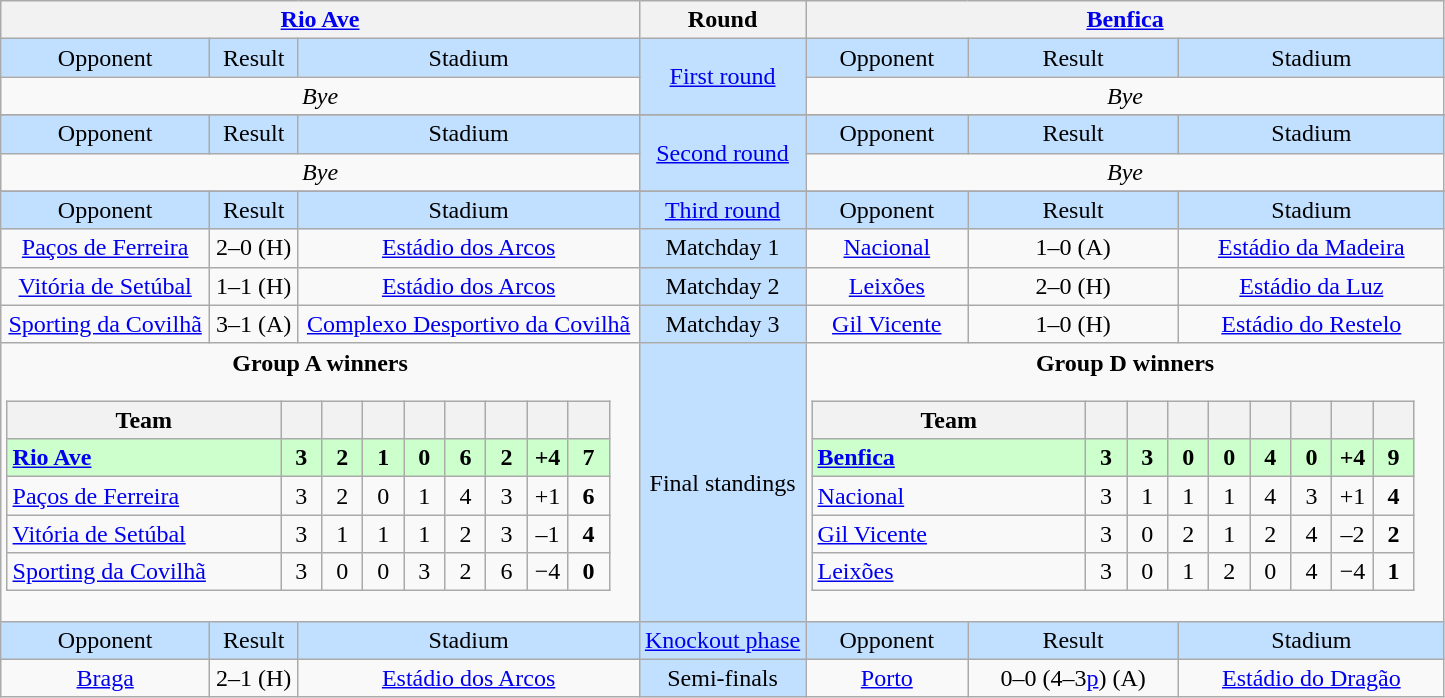<table class="wikitable" style="text-align:center">
<tr>
<th colspan=3><a href='#'>Rio Ave</a></th>
<th>Round</th>
<th colspan=3><a href='#'>Benfica</a></th>
</tr>
<tr style="background:#c1e0ff">
<td>Opponent</td>
<td>Result</td>
<td>Stadium</td>
<td rowspan=2><a href='#'>First round</a></td>
<td>Opponent</td>
<td>Result</td>
<td>Stadium</td>
</tr>
<tr>
<td colspan=3><em>Bye</em></td>
<td colspan=3><em>Bye</em></td>
</tr>
<tr>
</tr>
<tr style="background:#c1e0ff">
<td>Opponent</td>
<td>Result</td>
<td>Stadium</td>
<td rowspan=2><a href='#'>Second round</a></td>
<td>Opponent</td>
<td>Result</td>
<td>Stadium</td>
</tr>
<tr>
<td colspan=3><em>Bye</em></td>
<td colspan=3><em>Bye</em></td>
</tr>
<tr>
</tr>
<tr style="background:#c1e0ff">
<td>Opponent</td>
<td>Result</td>
<td>Stadium</td>
<td><a href='#'>Third round</a></td>
<td>Opponent</td>
<td>Result</td>
<td>Stadium</td>
</tr>
<tr>
<td><a href='#'>Paços de Ferreira</a></td>
<td>2–0 (H)</td>
<td><a href='#'>Estádio dos Arcos</a></td>
<td style="background:#c1e0ff">Matchday 1</td>
<td><a href='#'>Nacional</a></td>
<td>1–0 (A)</td>
<td><a href='#'>Estádio da Madeira</a></td>
</tr>
<tr>
<td><a href='#'>Vitória de Setúbal</a></td>
<td>1–1 (H)</td>
<td><a href='#'>Estádio dos Arcos</a></td>
<td style="background:#c1e0ff">Matchday 2</td>
<td><a href='#'>Leixões</a></td>
<td>2–0 (H)</td>
<td><a href='#'>Estádio da Luz</a></td>
</tr>
<tr>
<td><a href='#'>Sporting da Covilhã</a></td>
<td>3–1 (A)</td>
<td><a href='#'>Complexo Desportivo da Covilhã</a></td>
<td style="background:#c1e0ff">Matchday 3</td>
<td><a href='#'>Gil Vicente</a></td>
<td>1–0 (H)</td>
<td><a href='#'>Estádio do Restelo</a></td>
</tr>
<tr>
<td colspan=3 valign=top><strong>Group A winners</strong><br><table class="wikitable" style="text-align: center">
<tr>
<th width=175>Team</th>
<th width=20></th>
<th width=20></th>
<th width=20></th>
<th width=20></th>
<th width=20></th>
<th width=20></th>
<th width=20></th>
<th width=20></th>
</tr>
<tr style="background:#cfc">
<td align=left><strong><a href='#'>Rio Ave</a></strong></td>
<td><strong>3</strong></td>
<td><strong>2</strong></td>
<td><strong>1</strong></td>
<td><strong>0</strong></td>
<td><strong>6</strong></td>
<td><strong>2</strong></td>
<td><strong>+4</strong></td>
<td><strong>7</strong></td>
</tr>
<tr>
<td align=left><a href='#'>Paços de Ferreira</a></td>
<td>3</td>
<td>2</td>
<td>0</td>
<td>1</td>
<td>4</td>
<td>3</td>
<td>+1</td>
<td><strong>6</strong></td>
</tr>
<tr>
<td align=left><a href='#'>Vitória de Setúbal</a></td>
<td>3</td>
<td>1</td>
<td>1</td>
<td>1</td>
<td>2</td>
<td>3</td>
<td>–1</td>
<td><strong>4</strong></td>
</tr>
<tr>
<td align=left><a href='#'>Sporting da Covilhã</a></td>
<td>3</td>
<td>0</td>
<td>0</td>
<td>3</td>
<td>2</td>
<td>6</td>
<td>−4</td>
<td><strong>0</strong></td>
</tr>
</table>
</td>
<td style="background:#c1e0ff">Final standings</td>
<td colspan=3 valign=top><strong>Group D winners</strong><br><table class="wikitable" style="text-align: center">
<tr>
<th width=175>Team</th>
<th width=20></th>
<th width=20></th>
<th width=20></th>
<th width=20></th>
<th width=20></th>
<th width=20></th>
<th width=20></th>
<th width=20></th>
</tr>
<tr style="background:#cfc">
<td align=left><strong><a href='#'>Benfica</a></strong></td>
<td><strong>3</strong></td>
<td><strong>3</strong></td>
<td><strong>0</strong></td>
<td><strong>0</strong></td>
<td><strong>4</strong></td>
<td><strong>0</strong></td>
<td><strong>+4</strong></td>
<td><strong>9</strong></td>
</tr>
<tr>
<td align=left><a href='#'>Nacional</a></td>
<td>3</td>
<td>1</td>
<td>1</td>
<td>1</td>
<td>4</td>
<td>3</td>
<td>+1</td>
<td><strong>4</strong></td>
</tr>
<tr>
<td align=left><a href='#'>Gil Vicente</a></td>
<td>3</td>
<td>0</td>
<td>2</td>
<td>1</td>
<td>2</td>
<td>4</td>
<td>–2</td>
<td><strong>2</strong></td>
</tr>
<tr>
<td align=left><a href='#'>Leixões</a></td>
<td>3</td>
<td>0</td>
<td>1</td>
<td>2</td>
<td>0</td>
<td>4</td>
<td>−4</td>
<td><strong>1</strong></td>
</tr>
</table>
</td>
</tr>
<tr style="background:#c1e0ff">
<td>Opponent</td>
<td>Result</td>
<td>Stadium</td>
<td><a href='#'>Knockout phase</a></td>
<td>Opponent</td>
<td>Result</td>
<td>Stadium</td>
</tr>
<tr>
<td><a href='#'>Braga</a></td>
<td>2–1 (H)</td>
<td><a href='#'>Estádio dos Arcos</a></td>
<td style="background:#c1e0ff">Semi-finals</td>
<td><a href='#'>Porto</a></td>
<td>0–0 (4–3<a href='#'>p</a>) (A)</td>
<td><a href='#'>Estádio do Dragão</a></td>
</tr>
</table>
